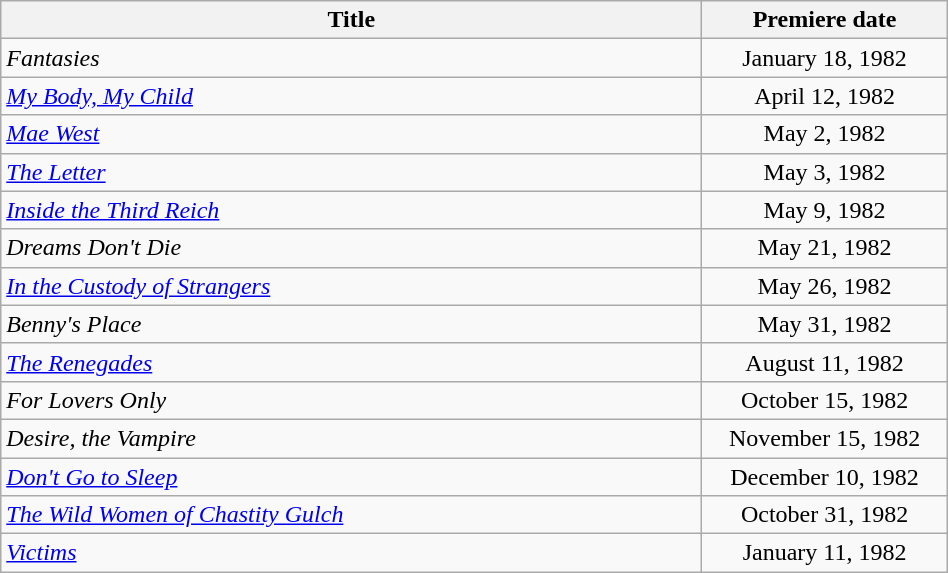<table class="wikitable plainrowheaders sortable" style="width:50%;text-align:center;">
<tr>
<th scope="col" style="width:40%;">Title</th>
<th scope="col" style="width:14%;">Premiere date</th>
</tr>
<tr>
<td scope="row" style="text-align:left;"><em>Fantasies</em></td>
<td>January 18, 1982</td>
</tr>
<tr>
<td scope="row" style="text-align:left;"><em><a href='#'>My Body, My Child</a></em></td>
<td>April 12, 1982</td>
</tr>
<tr>
<td scope="row" style="text-align:left;"><em><a href='#'>Mae West</a></em></td>
<td>May 2, 1982</td>
</tr>
<tr>
<td scope="row" style="text-align:left;"><em><a href='#'>The Letter</a></em></td>
<td>May 3, 1982</td>
</tr>
<tr>
<td scope="row" style="text-align:left;"><em><a href='#'>Inside the Third Reich</a></em></td>
<td>May 9, 1982</td>
</tr>
<tr>
<td scope="row" style="text-align:left;"><em>Dreams Don't Die</em></td>
<td>May 21, 1982</td>
</tr>
<tr>
<td scope="row" style="text-align:left;"><em><a href='#'>In the Custody of Strangers</a></em></td>
<td>May 26, 1982</td>
</tr>
<tr>
<td scope="row" style="text-align:left;"><em>Benny's Place</em></td>
<td>May 31, 1982</td>
</tr>
<tr>
<td scope="row" style="text-align:left;"><em><a href='#'>The Renegades</a></em></td>
<td>August 11, 1982</td>
</tr>
<tr>
<td scope="row" style="text-align:left;"><em>For Lovers Only</em></td>
<td>October 15, 1982</td>
</tr>
<tr>
<td scope="row" style="text-align:left;"><em>Desire, the Vampire</em></td>
<td>November 15, 1982</td>
</tr>
<tr>
<td scope="row" style="text-align:left;"><em><a href='#'>Don't Go to Sleep</a></em></td>
<td>December 10, 1982</td>
</tr>
<tr>
<td scope="row" style="text-align:left;"><em><a href='#'>The Wild Women of Chastity Gulch</a></em></td>
<td>October 31, 1982</td>
</tr>
<tr>
<td scope="row" style="text-align:left;"><em><a href='#'>Victims</a></em></td>
<td>January 11, 1982</td>
</tr>
</table>
